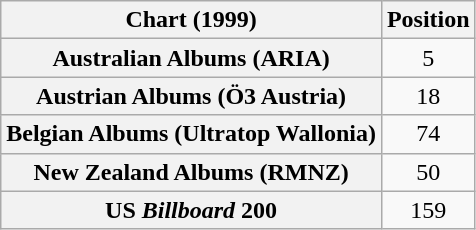<table class="wikitable sortable plainrowheaders" style="text-align:center">
<tr>
<th scope="col">Chart (1999)</th>
<th scope="col">Position</th>
</tr>
<tr>
<th scope="row">Australian Albums (ARIA)</th>
<td>5</td>
</tr>
<tr>
<th scope="row">Austrian Albums (Ö3 Austria)</th>
<td>18</td>
</tr>
<tr>
<th scope="row">Belgian Albums (Ultratop Wallonia)</th>
<td>74</td>
</tr>
<tr>
<th scope="row">New Zealand Albums (RMNZ)</th>
<td>50</td>
</tr>
<tr>
<th scope="row">US <em>Billboard</em> 200</th>
<td>159</td>
</tr>
</table>
